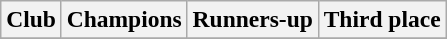<table class="wikitable sortable plainrowheaders" style="font-size:98%;">
<tr>
<th scope="col">Club</th>
<th scope="col">Champions</th>
<th scope="col">Runners-up</th>
<th scope="col">Third place</th>
</tr>
<tr>
</tr>
</table>
